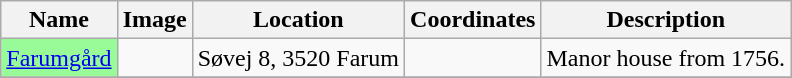<table class="wikitable sortable">
<tr>
<th>Name</th>
<th>Image</th>
<th>Location</th>
<th>Coordinates</th>
<th>Description</th>
</tr>
<tr>
<td bgcolor=98fb98><a href='#'>Farumgård</a></td>
<td></td>
<td>Søvej 8, 3520 Farum</td>
<td></td>
<td>Manor house from 1756.</td>
</tr>
<tr>
</tr>
</table>
